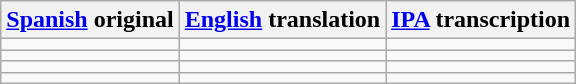<table class="wikitable">
<tr>
<th><a href='#'>Spanish</a> original</th>
<th><a href='#'>English</a> translation</th>
<th><a href='#'>IPA</a> transcription</th>
</tr>
<tr>
<td></td>
<td></td>
<td></td>
</tr>
<tr>
<td></td>
<td></td>
<td></td>
</tr>
<tr>
<td></td>
<td></td>
<td></td>
</tr>
<tr>
<td></td>
<td></td>
<td></td>
</tr>
</table>
